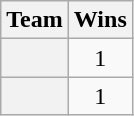<table class="wikitable sortable plainrowheaders" style="text-align:center">
<tr>
<th scope="col">Team</th>
<th scope="col">Wins</th>
</tr>
<tr>
<th scope="row"></th>
<td>1</td>
</tr>
<tr>
<th scope="row"></th>
<td>1</td>
</tr>
</table>
